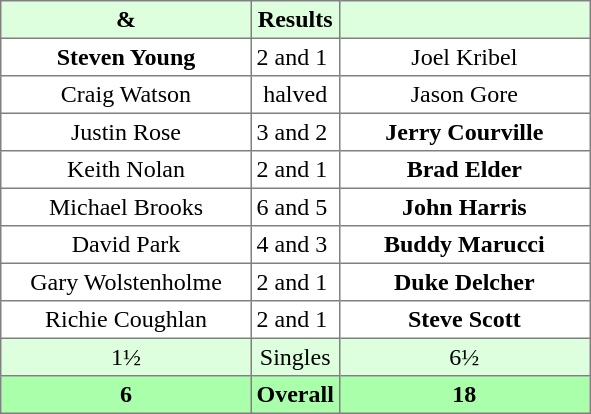<table border="1" cellpadding="3" style="border-collapse: collapse; text-align:center;">
<tr style="background:#ddffdd;">
<th width=160> & </th>
<th>Results</th>
<th width=160></th>
</tr>
<tr>
<td><strong>Steven Young</strong></td>
<td align=left> 2 and 1</td>
<td>Joel Kribel</td>
</tr>
<tr>
<td>Craig Watson</td>
<td>halved</td>
<td>Jason Gore</td>
</tr>
<tr>
<td>Justin Rose</td>
<td align=left> 3 and 2</td>
<td><strong>Jerry Courville</strong></td>
</tr>
<tr>
<td>Keith Nolan</td>
<td align=left> 2 and 1</td>
<td><strong>Brad Elder</strong></td>
</tr>
<tr>
<td>Michael Brooks</td>
<td align=left> 6 and 5</td>
<td><strong>John Harris</strong></td>
</tr>
<tr>
<td>David Park</td>
<td align=left> 4 and 3</td>
<td><strong>Buddy Marucci</strong></td>
</tr>
<tr>
<td>Gary Wolstenholme</td>
<td align=left> 2 and 1</td>
<td><strong>Duke Delcher</strong></td>
</tr>
<tr>
<td>Richie Coughlan</td>
<td align=left> 2 and 1</td>
<td><strong>Steve Scott</strong></td>
</tr>
<tr style="background:#ddffdd;">
<td>1½</td>
<td>Singles</td>
<td>6½</td>
</tr>
<tr style="background:#aaffaa;">
<th>6</th>
<th>Overall</th>
<th>18</th>
</tr>
</table>
